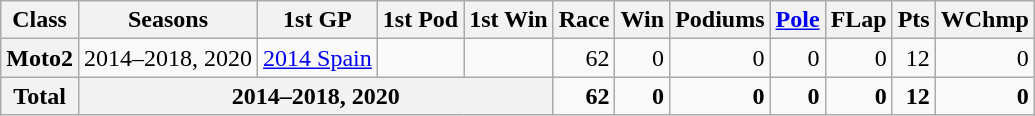<table class="wikitable" style=text-align:right>
<tr>
<th>Class</th>
<th>Seasons</th>
<th>1st GP</th>
<th>1st Pod</th>
<th>1st Win</th>
<th>Race</th>
<th>Win</th>
<th>Podiums</th>
<th><a href='#'>Pole</a></th>
<th>FLap</th>
<th>Pts</th>
<th>WChmp</th>
</tr>
<tr>
<th>Moto2</th>
<td>2014–2018, 2020</td>
<td align="left"><a href='#'>2014 Spain</a></td>
<td align="left"></td>
<td align="left"></td>
<td>62</td>
<td>0</td>
<td>0</td>
<td>0</td>
<td>0</td>
<td>12</td>
<td>0</td>
</tr>
<tr>
<th>Total</th>
<th colspan=4>2014–2018, 2020</th>
<td><strong>62</strong></td>
<td><strong>0</strong></td>
<td><strong>0</strong></td>
<td><strong>0</strong></td>
<td><strong>0</strong></td>
<td><strong>12</strong></td>
<td><strong>0</strong></td>
</tr>
</table>
